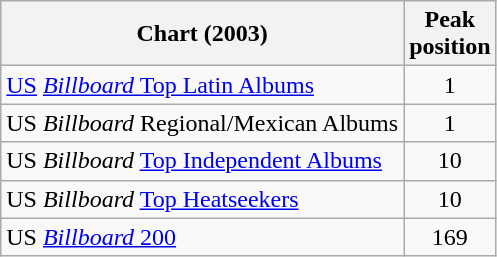<table class="wikitable">
<tr>
<th align="left">Chart (2003)</th>
<th align="left">Peak<br>position</th>
</tr>
<tr>
<td align="left"><a href='#'>US</a> <a href='#'><em>Billboard</em> Top Latin Albums</a></td>
<td align="center">1</td>
</tr>
<tr>
<td align="left">US <em>Billboard</em> Regional/Mexican Albums</td>
<td align="center">1</td>
</tr>
<tr>
<td align="left">US <em>Billboard</em> <a href='#'>Top Independent Albums</a></td>
<td align="center">10</td>
</tr>
<tr>
<td align="left">US <em>Billboard</em> <a href='#'>Top Heatseekers</a></td>
<td align="center">10</td>
</tr>
<tr>
<td align="left">US <a href='#'><em>Billboard</em> 200</a></td>
<td align="center">169</td>
</tr>
</table>
